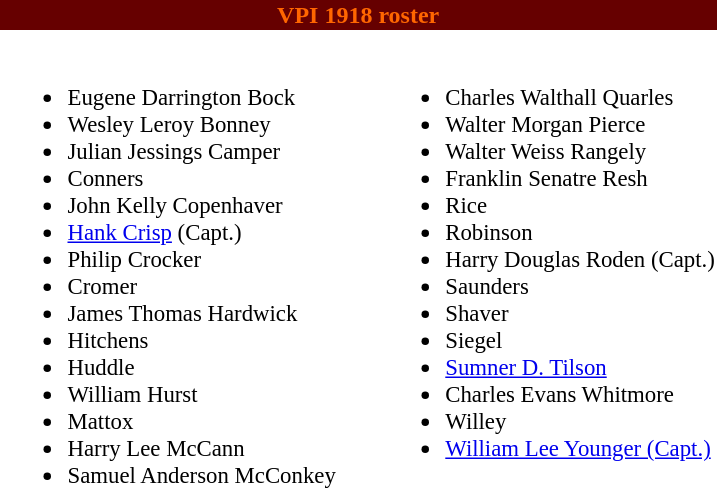<table class="toccolours" style="text-align: left;">
<tr>
<th colspan="9" style="background:#660000;color:#FF6600;text-align:center;"><span><strong>VPI 1918 roster</strong></span></th>
</tr>
<tr>
<td></td>
<td style="font-size:95%; vertical-align:top;"><br><ul><li>Eugene Darrington Bock</li><li>Wesley Leroy Bonney</li><li>Julian Jessings Camper</li><li>Conners</li><li>John Kelly Copenhaver</li><li><a href='#'>Hank Crisp</a> (Capt.)</li><li>Philip Crocker</li><li>Cromer</li><li>James Thomas Hardwick</li><li>Hitchens</li><li>Huddle</li><li>William Hurst</li><li>Mattox</li><li>Harry Lee McCann</li><li>Samuel Anderson McConkey</li></ul></td>
<td style="width: 25px;"></td>
<td style="font-size:95%; vertical-align:top;"><br><ul><li>Charles Walthall Quarles</li><li>Walter Morgan Pierce</li><li>Walter Weiss Rangely</li><li>Franklin Senatre Resh</li><li>Rice</li><li>Robinson</li><li>Harry Douglas Roden (Capt.)</li><li>Saunders</li><li>Shaver</li><li>Siegel</li><li><a href='#'>Sumner D. Tilson</a></li><li>Charles Evans Whitmore</li><li>Willey</li><li><a href='#'>William Lee Younger (Capt.)</a></li></ul></td>
</tr>
</table>
